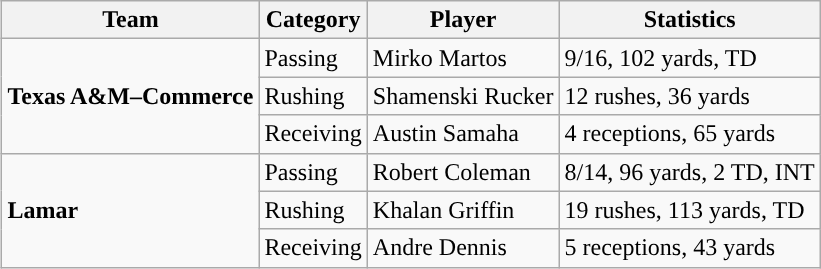<table class="wikitable" style="float: right;">
<tr>
<th>Team</th>
<th>Category</th>
<th>Player</th>
<th>Statistics</th>
</tr>
<tr>
<td rowspan=3><strong>Texas A&M–Commerce</strong></td>
<td>Passing</td>
<td>Mirko Martos</td>
<td>9/16, 102 yards, TD</td>
</tr>
<tr>
<td>Rushing</td>
<td>Shamenski Rucker</td>
<td>12 rushes, 36 yards</td>
</tr>
<tr>
<td>Receiving</td>
<td>Austin Samaha</td>
<td>4 receptions, 65 yards</td>
</tr>
<tr>
<td rowspan=3><strong>Lamar</strong></td>
<td>Passing</td>
<td>Robert Coleman</td>
<td>8/14, 96 yards, 2 TD, INT</td>
</tr>
<tr>
<td>Rushing</td>
<td>Khalan Griffin</td>
<td>19 rushes, 113 yards, TD</td>
</tr>
<tr>
<td>Receiving</td>
<td>Andre Dennis</td>
<td>5 receptions, 43 yards</td>
</tr>
</table>
